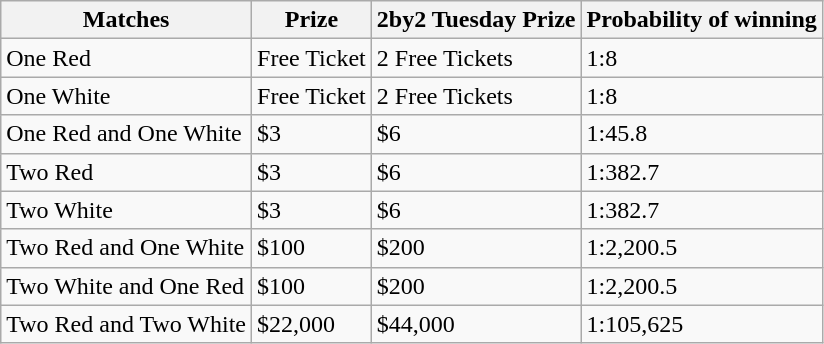<table class="wikitable">
<tr>
<th>Matches</th>
<th>Prize</th>
<th>2by2 Tuesday Prize</th>
<th>Probability of winning </th>
</tr>
<tr>
<td>One Red</td>
<td>Free Ticket</td>
<td>2 Free Tickets</td>
<td>1:8</td>
</tr>
<tr>
<td>One White</td>
<td>Free Ticket</td>
<td>2 Free Tickets</td>
<td>1:8</td>
</tr>
<tr>
<td>One Red and One White</td>
<td>$3</td>
<td>$6</td>
<td>1:45.8</td>
</tr>
<tr>
<td>Two Red</td>
<td>$3</td>
<td>$6</td>
<td>1:382.7</td>
</tr>
<tr>
<td>Two White</td>
<td>$3</td>
<td>$6</td>
<td>1:382.7</td>
</tr>
<tr>
<td>Two Red and One White</td>
<td>$100</td>
<td>$200</td>
<td>1:2,200.5</td>
</tr>
<tr>
<td>Two White and One Red</td>
<td>$100</td>
<td>$200</td>
<td>1:2,200.5</td>
</tr>
<tr>
<td>Two Red and Two White</td>
<td>$22,000</td>
<td>$44,000</td>
<td>1:105,625</td>
</tr>
</table>
